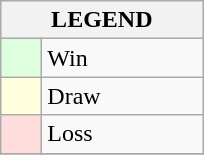<table class="wikitable">
<tr>
<th colspan="2">LEGEND</th>
</tr>
<tr>
<td style="background:#ddffdd;" width=20> </td>
<td width=100>Win</td>
</tr>
<tr>
<td style="background:#ffffdd"  width=20> </td>
<td width=100>Draw</td>
</tr>
<tr>
<td style="background:#ffdddd;" width=20> </td>
<td width=100>Loss</td>
</tr>
<tr>
</tr>
</table>
